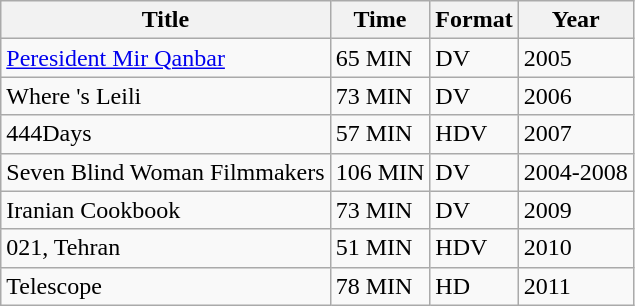<table class="wikitable">
<tr>
<th>Title</th>
<th>Time</th>
<th>Format</th>
<th>Year</th>
</tr>
<tr>
<td><a href='#'>Peresident Mir Qanbar</a></td>
<td>65 MIN</td>
<td>DV</td>
<td>2005</td>
</tr>
<tr>
<td>Where 's Leili</td>
<td>73 MIN</td>
<td>DV</td>
<td>2006</td>
</tr>
<tr>
<td>444Days</td>
<td>57 MIN</td>
<td>HDV</td>
<td>2007</td>
</tr>
<tr>
<td>Seven Blind Woman Filmmakers</td>
<td>106 MIN</td>
<td>DV</td>
<td>2004-2008</td>
</tr>
<tr>
<td>Iranian Cookbook</td>
<td>73 MIN</td>
<td>DV</td>
<td>2009</td>
</tr>
<tr>
<td>021, Tehran</td>
<td>51 MIN</td>
<td>HDV</td>
<td>2010</td>
</tr>
<tr>
<td>Telescope</td>
<td>78 MIN</td>
<td>HD</td>
<td>2011</td>
</tr>
</table>
